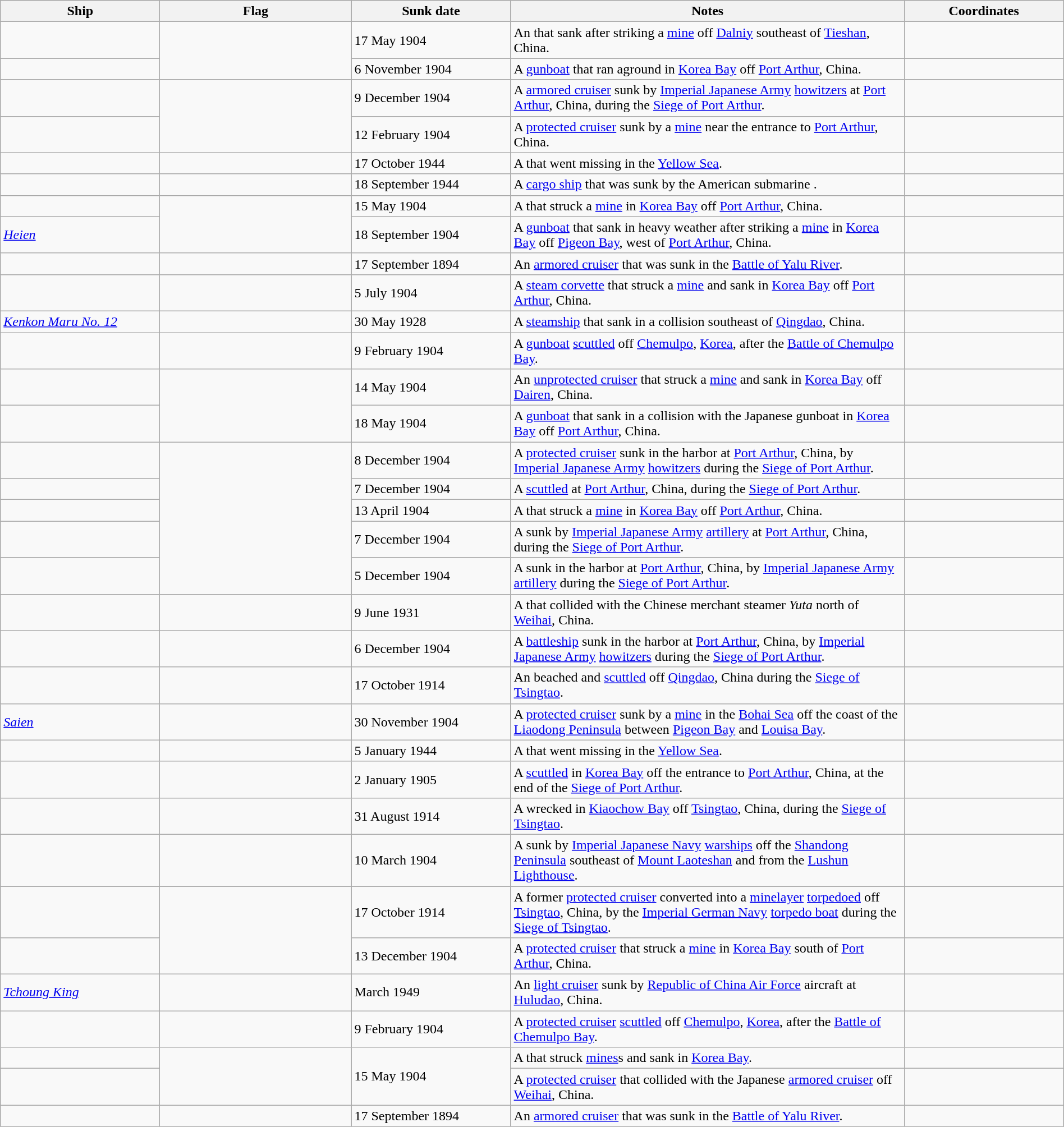<table class="wikitable sortable" style="width:100%" |>
<tr>
<th width="15%">Ship</th>
<th width="18%">Flag</th>
<th width="15%" align="right">Sunk date</th>
<th width="37%">Notes</th>
<th width="15%">Coordinates</th>
</tr>
<tr>
<td scope="row" data-sort-value="Akatsuki"></td>
<td rowspan="2"></td>
<td>17 May 1904</td>
<td>An  that sank after striking a <a href='#'>mine</a> off <a href='#'>Dalniy</a> southeast of <a href='#'>Tieshan</a>, China.</td>
<td></td>
</tr>
<tr>
<td scope="row" data-sort-value="Atago"></td>
<td>6 November 1904</td>
<td>A <a href='#'>gunboat</a> that ran aground in <a href='#'>Korea Bay</a> off <a href='#'>Port Arthur</a>, China.</td>
<td></td>
</tr>
<tr>
<td scope="row" data-sort-value="Bayan"></td>
<td rowspan="2"></td>
<td>9 December 1904</td>
<td>A  <a href='#'>armored cruiser</a> sunk by <a href='#'>Imperial Japanese Army</a> <a href='#'>howitzers</a> at <a href='#'>Port Arthur</a>, China, during the <a href='#'>Siege of Port Arthur</a>.</td>
<td></td>
</tr>
<tr>
<td scope="row" data-sort-value="Boyarin"></td>
<td>12 February 1904</td>
<td>A <a href='#'>protected cruiser</a> sunk by a <a href='#'>mine</a> near the entrance to <a href='#'>Port Arthur</a>, China.</td>
<td></td>
</tr>
<tr>
<td scope="row" data-sort-value="Escolar"></td>
<td></td>
<td>17 October 1944</td>
<td>A  that went missing in the <a href='#'>Yellow Sea</a>.</td>
<td></td>
</tr>
<tr>
<td scope="row" data-sort-value="Gyōkū Maru"></td>
<td></td>
<td>18 September 1944</td>
<td>A <a href='#'>cargo ship</a> that was sunk by the American submarine .</td>
<td></td>
</tr>
<tr>
<td scope="row" data-sort-value="Hatsuse"></td>
<td rowspan="2"></td>
<td>15 May 1904</td>
<td>A  that struck a <a href='#'>mine</a> in <a href='#'>Korea Bay</a> off <a href='#'>Port Arthur</a>, China.</td>
<td></td>
</tr>
<tr>
<td scope="row" data-sort-value="Heien"><em><a href='#'>Heien</a></em></td>
<td>18 September 1904</td>
<td>A <a href='#'>gunboat</a> that sank in heavy weather after striking a <a href='#'>mine</a> in <a href='#'>Korea Bay</a> off <a href='#'>Pigeon Bay</a>, west of <a href='#'>Port Arthur</a>, China.</td>
<td></td>
</tr>
<tr>
<td scope="row" data-sort-value="Jingyuan"></td>
<td></td>
<td>17 September 1894</td>
<td>An <a href='#'>armored cruiser</a> that was sunk in the <a href='#'>Battle of Yalu River</a>.</td>
<td></td>
</tr>
<tr>
<td scope="row" data-sort-value="Kaimon"></td>
<td></td>
<td>5 July 1904</td>
<td>A <a href='#'>steam corvette</a> that struck a <a href='#'>mine</a> and sank in <a href='#'>Korea Bay</a> off <a href='#'>Port Arthur</a>, China.</td>
<td></td>
</tr>
<tr>
<td scope="row" data-sort-value="Kenkon Maru No. 12"><a href='#'><em>Kenkon Maru No. 12</em></a></td>
<td></td>
<td>30 May 1928</td>
<td>A <a href='#'>steamship</a> that sank in a collision  southeast of <a href='#'>Qingdao</a>, China.</td>
<td></td>
</tr>
<tr>
<td scope="row" data-sort-value="Korietz"></td>
<td></td>
<td>9 February 1904</td>
<td>A <a href='#'>gunboat</a> <a href='#'>scuttled</a> off <a href='#'>Chemulpo</a>, <a href='#'>Korea</a>, after the <a href='#'>Battle of Chemulpo Bay</a>.</td>
<td></td>
</tr>
<tr>
<td scope="row" data-sort-value="Miyako"></td>
<td rowspan="2"></td>
<td>14 May 1904</td>
<td>An <a href='#'>unprotected cruiser</a> that struck a <a href='#'>mine</a> and sank in <a href='#'>Korea Bay</a> off <a href='#'>Dairen</a>, China.</td>
<td></td>
</tr>
<tr>
<td scope="row" data-sort-value="Ōshima"></td>
<td>18 May 1904</td>
<td>A <a href='#'>gunboat</a> that sank in a collision with the Japanese gunboat  in <a href='#'>Korea Bay</a> off <a href='#'>Port Arthur</a>, China.</td>
<td></td>
</tr>
<tr>
<td scope="row" data-sort-value="Pallada"></td>
<td rowspan="5"></td>
<td>8 December 1904</td>
<td>A  <a href='#'>protected cruiser</a> sunk in the harbor at <a href='#'>Port Arthur</a>, China, by <a href='#'>Imperial Japanese Army</a> <a href='#'>howitzers</a> during the <a href='#'>Siege of Port Arthur</a>.</td>
<td></td>
</tr>
<tr>
<td scope="row" data-sort-value="Peresvet"></td>
<td>7 December 1904</td>
<td>A  <a href='#'>scuttled</a> at <a href='#'>Port Arthur</a>, China, during the <a href='#'>Siege of Port Arthur</a>.</td>
<td></td>
</tr>
<tr>
<td scope="row" data-sort-value="Petropavlovsk"></td>
<td>13 April 1904</td>
<td>A  that struck a <a href='#'>mine</a> in <a href='#'>Korea Bay</a> off <a href='#'>Port Arthur</a>, China.</td>
<td></td>
</tr>
<tr>
<td scope="row" data-sort-value="Pobeda"></td>
<td>7 December 1904</td>
<td>A  sunk by <a href='#'>Imperial Japanese Army</a> <a href='#'>artillery</a> at <a href='#'>Port Arthur</a>, China, during the <a href='#'>Siege of Port Arthur</a>.</td>
<td></td>
</tr>
<tr>
<td scope="row" data-sort-value="Poltava"></td>
<td>5 December 1904</td>
<td>A  sunk in the harbor at <a href='#'>Port Arthur</a>, China, by <a href='#'>Imperial Japanese Army</a> <a href='#'>artillery</a> during the <a href='#'>Siege of Port Arthur</a>.</td>
<td></td>
</tr>
<tr>
<td scope="row" data-sort-value="Poseidon"></td>
<td></td>
<td>9 June 1931</td>
<td>A  that collided with the Chinese merchant steamer <em>Yuta</em>  north of <a href='#'>Weihai</a>, China.</td>
<td></td>
</tr>
<tr>
<td scope="row" data-sort-value="Retvizan"></td>
<td></td>
<td>6 December 1904</td>
<td>A <a href='#'>battleship</a> sunk in the harbor at <a href='#'>Port Arthur</a>, China, by <a href='#'>Imperial Japanese Army</a> <a href='#'>howitzers</a> during the <a href='#'>Siege of Port Arthur</a>.</td>
<td></td>
</tr>
<tr>
<td scope="row" data-sort-value="S90"></td>
<td></td>
<td>17 October 1914</td>
<td>An  beached and <a href='#'>scuttled</a> off <a href='#'>Qingdao</a>, China during the <a href='#'>Siege of Tsingtao</a>.</td>
<td></td>
</tr>
<tr>
<td scope="row" data-sort-value="Saien"><em><a href='#'>Saien</a></em></td>
<td></td>
<td>30 November 1904</td>
<td>A <a href='#'>protected cruiser</a> sunk by a <a href='#'>mine</a> in the <a href='#'>Bohai Sea</a>  off the coast of the <a href='#'>Liaodong Peninsula</a> between <a href='#'>Pigeon Bay</a> and <a href='#'>Louisa Bay</a>.</td>
<td></td>
</tr>
<tr>
<td scope="row" data-sort-value="Scorpion"></td>
<td></td>
<td>5 January 1944</td>
<td>A  that went missing in the <a href='#'>Yellow Sea</a>.</td>
<td></td>
</tr>
<tr>
<td scope="row" data-sort-value="Sevastopol"></td>
<td></td>
<td>2 January 1905</td>
<td>A  <a href='#'>scuttled</a> in <a href='#'>Korea Bay</a> off the entrance to <a href='#'>Port Arthur</a>, China, at the end of the <a href='#'>Siege of Port Arthur</a>.</td>
<td></td>
</tr>
<tr>
<td scope="row" data-sort-value="Shirotae"></td>
<td></td>
<td>31 August 1914</td>
<td>A  wrecked in <a href='#'>Kiaochow Bay</a> off <a href='#'>Tsingtao</a>, China, during the <a href='#'>Siege of Tsingtao</a>.</td>
<td></td>
</tr>
<tr>
<td scope="row" data-sort-value="Steregushchiy"></td>
<td></td>
<td>10 March 1904</td>
<td>A  sunk by <a href='#'>Imperial Japanese Navy</a> <a href='#'>warships</a> off the <a href='#'>Shandong Peninsula</a>  southeast of <a href='#'>Mount Laoteshan</a> and  from the <a href='#'>Lushun Lighthouse</a>.</td>
<td></td>
</tr>
<tr>
<td scope="row" data-sort-value="Takachiho"></td>
<td rowspan="2"></td>
<td>17 October 1914</td>
<td>A former  <a href='#'>protected cruiser</a> converted into a <a href='#'>minelayer</a> <a href='#'>torpedoed</a> off <a href='#'>Tsingtao</a>, China, by the <a href='#'>Imperial German Navy</a> <a href='#'>torpedo boat</a>  during the <a href='#'>Siege of Tsingtao</a>.</td>
<td></td>
</tr>
<tr>
<td scope="row" data-sort-value="Takasago"></td>
<td>13 December 1904</td>
<td>A <a href='#'>protected cruiser</a> that struck a <a href='#'>mine</a> in <a href='#'>Korea Bay</a>  south of <a href='#'>Port Arthur</a>, China.</td>
<td></td>
</tr>
<tr>
<td scope="row" data-sort-value="Tchoung King"><a href='#'><em>Tchoung King</em></a></td>
<td></td>
<td>March 1949</td>
<td>An  <a href='#'>light cruiser</a> sunk by <a href='#'>Republic of China Air Force</a> aircraft at <a href='#'>Huludao</a>, China.</td>
<td></td>
</tr>
<tr>
<td scope="row" data-sort-value="Varyag"></td>
<td></td>
<td>9 February 1904</td>
<td>A <a href='#'>protected cruiser</a> <a href='#'>scuttled</a> off <a href='#'>Chemulpo</a>, <a href='#'>Korea</a>, after the <a href='#'>Battle of Chemulpo Bay</a>.</td>
<td></td>
</tr>
<tr>
<td scope="row" data-sort-value="Yashima"></td>
<td rowspan="2"></td>
<td rowspan="2">15 May 1904</td>
<td>A  that struck <a href='#'>mines</a>s and sank in <a href='#'>Korea Bay</a>.</td>
<td></td>
</tr>
<tr>
<td scope="row" data-sort-value="Yoshino"></td>
<td>A <a href='#'>protected cruiser</a> that collided with the Japanese <a href='#'>armored cruiser</a>  off <a href='#'>Weihai</a>, China.</td>
<td></td>
</tr>
<tr>
<td scope="row" data-sort-value="Zhiyuan"></td>
<td></td>
<td>17 September 1894</td>
<td>An <a href='#'>armored cruiser</a> that was sunk in the <a href='#'>Battle of Yalu River</a>.</td>
<td></td>
</tr>
</table>
